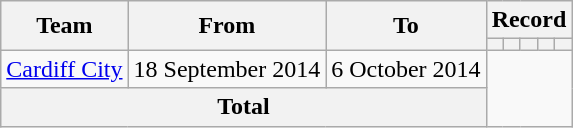<table class=wikitable style="text-align: center">
<tr>
<th rowspan=2>Team</th>
<th rowspan=2>From</th>
<th rowspan=2>To</th>
<th colspan=5>Record</th>
</tr>
<tr>
<th></th>
<th></th>
<th></th>
<th></th>
<th></th>
</tr>
<tr>
<td align=left><a href='#'>Cardiff City</a></td>
<td align=left>18 September 2014</td>
<td align=left>6 October 2014<br></td>
</tr>
<tr>
<th colspan=3>Total<br></th>
</tr>
</table>
